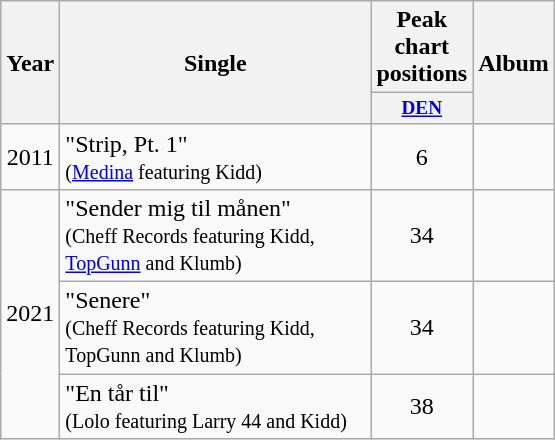<table class="wikitable">
<tr>
<th rowspan="2" align="center">Year</th>
<th rowspan="2" width="200" align="center">Single</th>
<th colspan="1" align="center">Peak chart positions</th>
<th rowspan="2" align="center">Album</th>
</tr>
<tr>
<th style="width:3em;font-size:80%"><a href='#'>DEN</a><br></th>
</tr>
<tr>
<td align="center">2011</td>
<td>"Strip, Pt. 1"<br><small>(<a href='#'>Medina</a> featuring Kidd)</small></td>
<td align="center">6</td>
<td></td>
</tr>
<tr>
<td align="center" rowspan="3">2021</td>
<td>"Sender mig til månen"<br><small>(Cheff Records featuring Kidd, <a href='#'>TopGunn</a> and Klumb)</small></td>
<td align="center">34<br></td>
<td></td>
</tr>
<tr>
<td>"Senere"<br><small>(Cheff Records featuring Kidd, TopGunn and Klumb)</small></td>
<td align="center">34<br></td>
<td></td>
</tr>
<tr>
<td>"En tår til"<br><small>(Lolo featuring Larry 44 and Kidd)</small></td>
<td align="center">38<br></td>
<td></td>
</tr>
</table>
